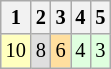<table class="wikitable" style="font-size: 85%;">
<tr>
<th>1</th>
<th>2</th>
<th>3</th>
<th>4</th>
<th>5</th>
</tr>
<tr align="center">
<td style="background:#FFFFBF;">10</td>
<td style="background:#DFDFDF;">8</td>
<td style="background:#FFDF9F;">6</td>
<td style="background:#DFFFDF;">4</td>
<td style="background:#DFFFDF;">3</td>
</tr>
</table>
